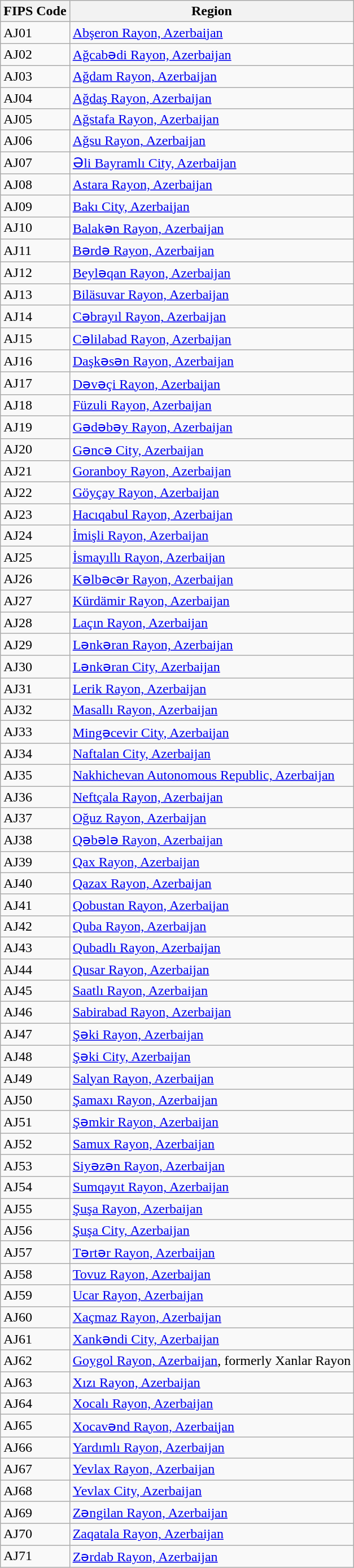<table class="wikitable">
<tr>
<th>FIPS Code</th>
<th>Region</th>
</tr>
<tr>
<td>AJ01</td>
<td><a href='#'>Abşeron Rayon, Azerbaijan</a></td>
</tr>
<tr>
<td>AJ02</td>
<td><a href='#'>Ağcabǝdi Rayon, Azerbaijan</a></td>
</tr>
<tr>
<td>AJ03</td>
<td><a href='#'>Ağdam Rayon, Azerbaijan</a></td>
</tr>
<tr>
<td>AJ04</td>
<td><a href='#'>Ağdaş Rayon, Azerbaijan</a></td>
</tr>
<tr>
<td>AJ05</td>
<td><a href='#'>Ağstafa Rayon, Azerbaijan</a></td>
</tr>
<tr>
<td>AJ06</td>
<td><a href='#'>Ağsu Rayon, Azerbaijan</a></td>
</tr>
<tr>
<td>AJ07</td>
<td><a href='#'>Əli Bayramlı City, Azerbaijan</a></td>
</tr>
<tr>
<td>AJ08</td>
<td><a href='#'>Astara Rayon, Azerbaijan</a></td>
</tr>
<tr>
<td>AJ09</td>
<td><a href='#'>Bakı City, Azerbaijan</a></td>
</tr>
<tr>
<td>AJ10</td>
<td><a href='#'>Balakǝn Rayon, Azerbaijan</a></td>
</tr>
<tr>
<td>AJ11</td>
<td><a href='#'>Bǝrdǝ Rayon, Azerbaijan</a></td>
</tr>
<tr>
<td>AJ12</td>
<td><a href='#'>Beylǝqan Rayon, Azerbaijan</a></td>
</tr>
<tr>
<td>AJ13</td>
<td><a href='#'>Biläsuvar Rayon, Azerbaijan</a></td>
</tr>
<tr>
<td>AJ14</td>
<td><a href='#'>Cǝbrayıl Rayon, Azerbaijan</a></td>
</tr>
<tr>
<td>AJ15</td>
<td><a href='#'>Cǝlilabad Rayon, Azerbaijan</a></td>
</tr>
<tr>
<td>AJ16</td>
<td><a href='#'>Daşkǝsǝn Rayon, Azerbaijan</a></td>
</tr>
<tr>
<td>AJ17</td>
<td><a href='#'>Dǝvǝçi Rayon, Azerbaijan</a></td>
</tr>
<tr>
<td>AJ18</td>
<td><a href='#'>Füzuli Rayon, Azerbaijan</a></td>
</tr>
<tr>
<td>AJ19</td>
<td><a href='#'>Gǝdǝbǝy Rayon, Azerbaijan</a></td>
</tr>
<tr>
<td>AJ20</td>
<td><a href='#'>Gǝncǝ City, Azerbaijan</a></td>
</tr>
<tr>
<td>AJ21</td>
<td><a href='#'>Goranboy Rayon, Azerbaijan</a></td>
</tr>
<tr>
<td>AJ22</td>
<td><a href='#'>Göyçay Rayon, Azerbaijan</a></td>
</tr>
<tr>
<td>AJ23</td>
<td><a href='#'>Hacıqabul Rayon, Azerbaijan</a></td>
</tr>
<tr>
<td>AJ24</td>
<td><a href='#'>İmişli Rayon, Azerbaijan</a></td>
</tr>
<tr>
<td>AJ25</td>
<td><a href='#'>İsmayıllı Rayon, Azerbaijan</a></td>
</tr>
<tr>
<td>AJ26</td>
<td><a href='#'>Kǝlbǝcǝr Rayon, Azerbaijan</a></td>
</tr>
<tr>
<td>AJ27</td>
<td><a href='#'>Kürdämir Rayon, Azerbaijan</a></td>
</tr>
<tr>
<td>AJ28</td>
<td><a href='#'>Laçın Rayon, Azerbaijan</a></td>
</tr>
<tr>
<td>AJ29</td>
<td><a href='#'>Lǝnkǝran Rayon, Azerbaijan</a></td>
</tr>
<tr>
<td>AJ30</td>
<td><a href='#'>Lǝnkǝran City, Azerbaijan</a></td>
</tr>
<tr>
<td>AJ31</td>
<td><a href='#'>Lerik Rayon, Azerbaijan</a></td>
</tr>
<tr>
<td>AJ32</td>
<td><a href='#'>Masallı Rayon, Azerbaijan</a></td>
</tr>
<tr>
<td>AJ33</td>
<td><a href='#'>Mingǝcevir City, Azerbaijan</a></td>
</tr>
<tr>
<td>AJ34</td>
<td><a href='#'>Naftalan City, Azerbaijan</a></td>
</tr>
<tr>
<td>AJ35</td>
<td><a href='#'>Nakhichevan Autonomous Republic, Azerbaijan</a></td>
</tr>
<tr>
<td>AJ36</td>
<td><a href='#'>Neftçala Rayon, Azerbaijan</a></td>
</tr>
<tr>
<td>AJ37</td>
<td><a href='#'>Oğuz Rayon, Azerbaijan</a></td>
</tr>
<tr>
<td>AJ38</td>
<td><a href='#'>Qǝbǝlǝ Rayon, Azerbaijan</a></td>
</tr>
<tr>
<td>AJ39</td>
<td><a href='#'>Qax Rayon, Azerbaijan</a></td>
</tr>
<tr>
<td>AJ40</td>
<td><a href='#'>Qazax Rayon, Azerbaijan</a></td>
</tr>
<tr>
<td>AJ41</td>
<td><a href='#'>Qobustan Rayon, Azerbaijan</a></td>
</tr>
<tr>
<td>AJ42</td>
<td><a href='#'>Quba Rayon, Azerbaijan</a></td>
</tr>
<tr>
<td>AJ43</td>
<td><a href='#'>Qubadlı Rayon, Azerbaijan</a></td>
</tr>
<tr>
<td>AJ44</td>
<td><a href='#'>Qusar Rayon, Azerbaijan</a></td>
</tr>
<tr>
<td>AJ45</td>
<td><a href='#'>Saatlı Rayon, Azerbaijan</a></td>
</tr>
<tr>
<td>AJ46</td>
<td><a href='#'>Sabirabad Rayon, Azerbaijan</a></td>
</tr>
<tr>
<td>AJ47</td>
<td><a href='#'>Şǝki Rayon, Azerbaijan</a></td>
</tr>
<tr>
<td>AJ48</td>
<td><a href='#'>Şǝki City, Azerbaijan</a></td>
</tr>
<tr>
<td>AJ49</td>
<td><a href='#'>Salyan Rayon, Azerbaijan</a></td>
</tr>
<tr>
<td>AJ50</td>
<td><a href='#'>Şamaxı Rayon, Azerbaijan</a></td>
</tr>
<tr>
<td>AJ51</td>
<td><a href='#'>Şǝmkir Rayon, Azerbaijan</a></td>
</tr>
<tr>
<td>AJ52</td>
<td><a href='#'>Samux Rayon, Azerbaijan</a></td>
</tr>
<tr>
<td>AJ53</td>
<td><a href='#'>Siyǝzǝn Rayon, Azerbaijan</a></td>
</tr>
<tr>
<td>AJ54</td>
<td><a href='#'>Sumqayıt Rayon, Azerbaijan</a></td>
</tr>
<tr>
<td>AJ55</td>
<td><a href='#'>Şuşa Rayon, Azerbaijan</a></td>
</tr>
<tr>
<td>AJ56</td>
<td><a href='#'>Şuşa City, Azerbaijan</a></td>
</tr>
<tr>
<td>AJ57</td>
<td><a href='#'>Tǝrtǝr Rayon, Azerbaijan</a></td>
</tr>
<tr>
<td>AJ58</td>
<td><a href='#'>Tovuz Rayon, Azerbaijan</a></td>
</tr>
<tr>
<td>AJ59</td>
<td><a href='#'>Ucar Rayon, Azerbaijan</a></td>
</tr>
<tr>
<td>AJ60</td>
<td><a href='#'>Xaçmaz Rayon, Azerbaijan</a></td>
</tr>
<tr>
<td>AJ61</td>
<td><a href='#'>Xankǝndi City, Azerbaijan</a></td>
</tr>
<tr>
<td>AJ62</td>
<td><a href='#'>Goygol Rayon, Azerbaijan</a>, formerly Xanlar Rayon</td>
</tr>
<tr>
<td>AJ63</td>
<td><a href='#'>Xızı Rayon, Azerbaijan</a></td>
</tr>
<tr>
<td>AJ64</td>
<td><a href='#'>Xocalı Rayon, Azerbaijan</a></td>
</tr>
<tr>
<td>AJ65</td>
<td><a href='#'>Xocavǝnd Rayon, Azerbaijan</a></td>
</tr>
<tr>
<td>AJ66</td>
<td><a href='#'>Yardımlı Rayon, Azerbaijan</a></td>
</tr>
<tr>
<td>AJ67</td>
<td><a href='#'>Yevlax Rayon, Azerbaijan</a></td>
</tr>
<tr>
<td>AJ68</td>
<td><a href='#'>Yevlax City, Azerbaijan</a></td>
</tr>
<tr>
<td>AJ69</td>
<td><a href='#'>Zǝngilan Rayon, Azerbaijan</a></td>
</tr>
<tr>
<td>AJ70</td>
<td><a href='#'>Zaqatala Rayon, Azerbaijan</a></td>
</tr>
<tr>
<td>AJ71</td>
<td><a href='#'>Zǝrdab Rayon, Azerbaijan</a></td>
</tr>
</table>
